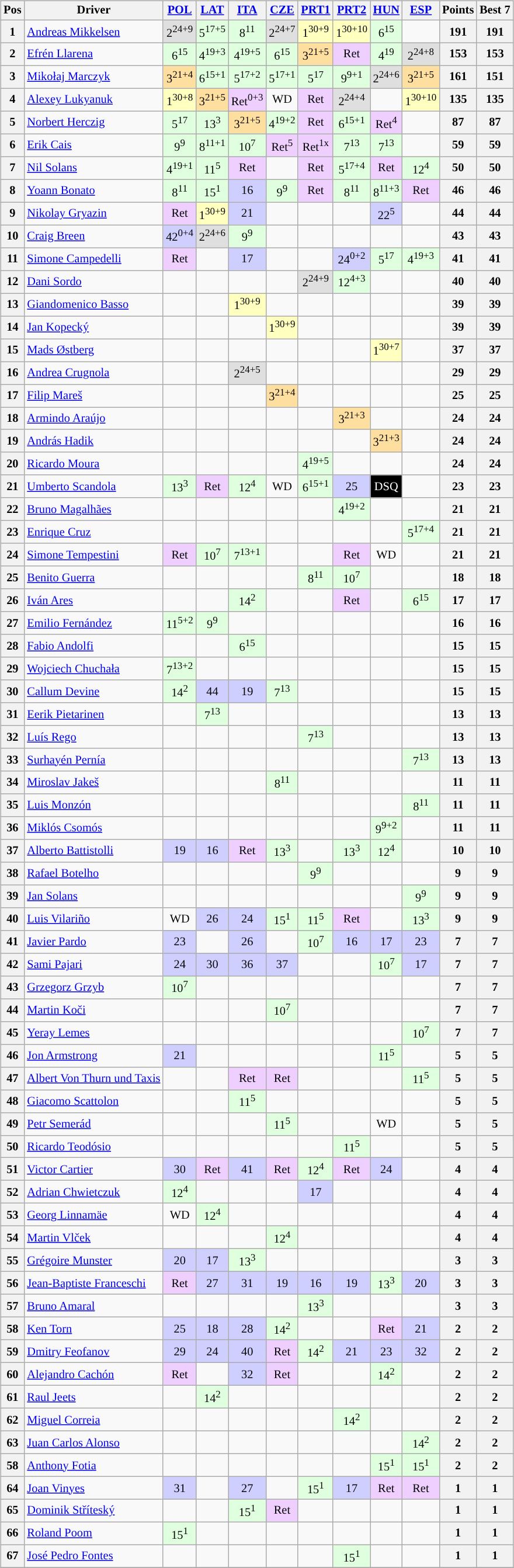<table>
<tr>
<td><br><table class="wikitable" style="font-size: 85%; text-align: center;">
<tr valign="top">
<th valign="middle">Pos</th>
<th valign="middle">Driver</th>
<th><a href='#'>POL</a><br></th>
<th><a href='#'>LAT</a><br></th>
<th><a href='#'>ITA</a><br></th>
<th><a href='#'>CZE</a><br></th>
<th><a href='#'>PRT1</a><br></th>
<th><a href='#'>PRT2</a><br></th>
<th><a href='#'>HUN</a><br></th>
<th><a href='#'>ESP</a><br></th>
<th valign="middle">Points</th>
<th valign="middle">Best 7</th>
</tr>
<tr>
<th>1</th>
<td align=left> <a href='#'>Andreas Mikkelsen</a></td>
<td style="background:#DFDFDF;">2<sup>24+9</sup></td>
<td style="background:#DFFFDF;">5<sup>17+5</sup></td>
<td style="background:#DFFFDF;">8<sup>11</sup></td>
<td style="background:#DFDFDF;">2<sup>24+7</sup></td>
<td style="background:#FFFFBF;">1<sup>30+9</sup></td>
<td style="background:#FFFFBF;">1<sup>30+10</sup></td>
<td style="background:#DFFFDF;">6<sup>15</sup></td>
<td></td>
<th>191</th>
<th>191</th>
</tr>
<tr>
<th>2</th>
<td align=left> <a href='#'>Efrén Llarena</a></td>
<td style="background:#DFFFDF;">6<sup>15</sup></td>
<td style="background:#DFFFDF;">4<sup>19+3</sup></td>
<td style="background:#DFFFDF;">4<sup>19+5</sup></td>
<td style="background:#DFFFDF;">6<sup>15</sup></td>
<td style="background:#FFDF9F;">3<sup>21+5</sup></td>
<td style="background:#EFCFFF;">Ret</td>
<td style="background:#DFFFDF;">4<sup>19</sup></td>
<td style="background:#DFDFDF;">2<sup>24+8</sup></td>
<th>153</th>
<th>153</th>
</tr>
<tr>
<th>3</th>
<td align=left> <a href='#'>Mikołaj Marczyk</a></td>
<td style="background:#FFDF9F;">3<sup>21+4</sup></td>
<td style="background:#DFFFDF;">6<sup>15+1</sup></td>
<td style="background:#DFFFDF;">5<sup>17+2</sup></td>
<td style="background:#DFFFDF;">5<sup>17+1</sup></td>
<td style="background:#DFFFDF;">5<sup>17</sup></td>
<td style="background:#DFFFDF;">9<sup>9+1</sup></td>
<td style="background:#DFDFDF;">2<sup>24+6</sup></td>
<td style="background:#FFDF9F;">3<sup>21+5</sup></td>
<th>161</th>
<th>151</th>
</tr>
<tr>
<th>4</th>
<td align=left> <a href='#'>Alexey Lukyanuk</a></td>
<td style="background:#FFFFBF;">1<sup>30+8</sup></td>
<td style="background:#FFDF9F;">3<sup>21+5</sup></td>
<td style="background:#EFCFFF;">Ret<sup>0+3</sup></td>
<td>WD</td>
<td style="background:#EFCFFF;">Ret</td>
<td style="background:#DFDFDF;">2<sup>24+4</sup></td>
<td></td>
<td style="background:#FFFFBF;">1<sup>30+10</sup></td>
<th>135</th>
<th>135</th>
</tr>
<tr>
<th>5</th>
<td align=left> <a href='#'>Norbert Herczig</a></td>
<td style="background:#DFFFDF;">5<sup>17</sup></td>
<td style="background:#DFFFDF;">13<sup>3</sup></td>
<td style="background:#FFDF9F;">3<sup>21+5</sup></td>
<td style="background:#DFFFDF;">4<sup>19+2</sup></td>
<td style="background:#EFCFFF;">Ret</td>
<td style="background:#DFFFDF;">6<sup>15+1</sup></td>
<td style="background:#EFCFFF;">Ret<sup>4</sup></td>
<td></td>
<th>87</th>
<th>87</th>
</tr>
<tr>
<th>6</th>
<td align=left> <a href='#'>Erik Cais</a></td>
<td style="background:#DFFFDF;">9<sup>9</sup></td>
<td style="background:#DFFFDF;">8<sup>11+1</sup></td>
<td style="background:#DFFFDF;">10<sup>7</sup></td>
<td style="background:#EFCFFF;">Ret<sup>5</sup></td>
<td style="background:#EFCFFF;">Ret<sup>1x</sup></td>
<td style="background:#DFFFDF;">7<sup>13</sup></td>
<td style="background:#DFFFDF;">7<sup>13</sup></td>
<td></td>
<th>59</th>
<th>59</th>
</tr>
<tr>
<th>7</th>
<td align=left> <a href='#'>Nil Solans</a></td>
<td style="background:#DFFFDF;">4<sup>19+1</sup></td>
<td style="background:#DFFFDF;">11<sup>5</sup></td>
<td style="background:#EFCFFF;">Ret</td>
<td></td>
<td style="background:#EFCFFF;">Ret</td>
<td style="background:#DFFFDF;">5<sup>17+4</sup></td>
<td style="background:#EFCFFF;">Ret</td>
<td style="background:#DFFFDF;">12<sup>4</sup></td>
<th>50</th>
<th>50</th>
</tr>
<tr>
<th>8</th>
<td align=left> <a href='#'>Yoann Bonato</a></td>
<td style="background:#DFFFDF;">8<sup>11</sup></td>
<td style="background:#DFFFDF;">15<sup>1</sup></td>
<td style="background:#CFCFFF;">16</td>
<td style="background:#DFFFDF;">9<sup>9</sup></td>
<td style="background:#EFCFFF;">Ret</td>
<td style="background:#DFFFDF;">8<sup>11</sup></td>
<td style="background:#DFFFDF;">8<sup>11+3</sup></td>
<td style="background:#EFCFFF;">Ret</td>
<th>46</th>
<th>46</th>
</tr>
<tr>
<th>9</th>
<td align=left> <a href='#'>Nikolay Gryazin</a></td>
<td style="background:#EFCFFF;">Ret</td>
<td style="background:#FFFFBF;">1<sup>30+9</sup></td>
<td style="background:#CFCFFF;">21</td>
<td></td>
<td></td>
<td></td>
<td style="background:#CFCFFF;">22<sup>5</sup></td>
<td></td>
<th>44</th>
<th>44</th>
</tr>
<tr>
<th>10</th>
<td align=left> <a href='#'>Craig Breen</a></td>
<td style="background:#CFCFFF;">42<sup>0+4</sup></td>
<td style="background:#DFDFDF;">2<sup>24+6</sup></td>
<td style="background:#DFFFDF;">9<sup>9</sup></td>
<td></td>
<td></td>
<td></td>
<td></td>
<td></td>
<th>43</th>
<th>43</th>
</tr>
<tr>
<th>11</th>
<td align=left> <a href='#'>Simone Campedelli</a></td>
<td style="background:#EFCFFF;">Ret</td>
<td></td>
<td style="background:#CFCFFF;">17</td>
<td></td>
<td></td>
<td style="background:#CFCFFF;">24<sup>0+2</sup></td>
<td style="background:#DFFFDF;">5<sup>17</sup></td>
<td style="background:#DFFFDF;">4<sup>19+3</sup></td>
<th>41</th>
<th>41</th>
</tr>
<tr>
<th>12</th>
<td align=left> <a href='#'>Dani Sordo</a></td>
<td></td>
<td></td>
<td></td>
<td></td>
<td style="background:#DFDFDF;">2<sup>24+9</sup></td>
<td style="background:#DFFFDF;">12<sup>4+3</sup></td>
<td></td>
<td></td>
<th>40</th>
<th>40</th>
</tr>
<tr>
<th>13</th>
<td align=left> <a href='#'>Giandomenico Basso</a></td>
<td></td>
<td></td>
<td style="background:#FFFFBF;">1<sup>30+9</sup></td>
<td></td>
<td></td>
<td></td>
<td></td>
<td></td>
<th>39</th>
<th>39</th>
</tr>
<tr>
<th>14</th>
<td align=left> <a href='#'>Jan Kopecký</a></td>
<td></td>
<td></td>
<td></td>
<td style="background:#FFFFBF;">1<sup>30+9</sup></td>
<td></td>
<td></td>
<td></td>
<td></td>
<th>39</th>
<th>39</th>
</tr>
<tr>
<th>15</th>
<td align=left> <a href='#'>Mads Østberg</a></td>
<td></td>
<td></td>
<td></td>
<td></td>
<td></td>
<td></td>
<td style="background:#FFFFBF;">1<sup>30+7</sup></td>
<td></td>
<th>37</th>
<th>37</th>
</tr>
<tr>
<th>16</th>
<td align=left> <a href='#'>Andrea Crugnola</a></td>
<td></td>
<td></td>
<td style="background:#DFDFDF;">2<sup>24+5</sup></td>
<td></td>
<td></td>
<td></td>
<td></td>
<td></td>
<th>29</th>
<th>29</th>
</tr>
<tr>
<th>17</th>
<td align=left> <a href='#'>Filip Mareš</a></td>
<td></td>
<td></td>
<td></td>
<td style="background:#FFDF9F;">3<sup>21+4</sup></td>
<td></td>
<td></td>
<td></td>
<td></td>
<th>25</th>
<th>25</th>
</tr>
<tr>
<th>18</th>
<td align=left> <a href='#'>Armindo Araújo</a></td>
<td></td>
<td></td>
<td></td>
<td></td>
<td></td>
<td style="background:#FFDF9F;">3<sup>21+3</sup></td>
<td></td>
<td></td>
<th>24</th>
<th>24</th>
</tr>
<tr>
<th>19</th>
<td align=left> <a href='#'>András Hadik</a></td>
<td></td>
<td></td>
<td></td>
<td></td>
<td></td>
<td></td>
<td style="background:#FFDF9F;">3<sup>21+3</sup></td>
<td></td>
<th>24</th>
<th>24</th>
</tr>
<tr>
<th>20</th>
<td align=left> <a href='#'>Ricardo Moura</a></td>
<td></td>
<td></td>
<td></td>
<td></td>
<td style="background:#DFFFDF;">4<sup>19+5</sup></td>
<td></td>
<td></td>
<td></td>
<th>24</th>
<th>24</th>
</tr>
<tr>
<th>21</th>
<td align=left> <a href='#'>Umberto Scandola</a></td>
<td style="background:#DFFFDF;">13<sup>3</sup></td>
<td style="background:#EFCFFF;">Ret</td>
<td style="background:#DFFFDF;">12<sup>4</sup></td>
<td>WD</td>
<td style="background:#DFFFDF;">6<sup>15+1</sup></td>
<td style="background:#CFCFFF;">25</td>
<td style="background:#000000; color:#ffffff">DSQ</td>
<td></td>
<th>23</th>
<th>23</th>
</tr>
<tr>
<th>22</th>
<td align=left> <a href='#'>Bruno Magalhães</a></td>
<td></td>
<td></td>
<td></td>
<td></td>
<td></td>
<td style="background:#DFFFDF;">4<sup>19+2</sup></td>
<td></td>
<td></td>
<th>21</th>
<th>21</th>
</tr>
<tr>
<th>23</th>
<td align=left> <a href='#'>Enrique Cruz</a></td>
<td></td>
<td></td>
<td></td>
<td></td>
<td></td>
<td></td>
<td></td>
<td style="background:#DFFFDF;">5<sup>17+4</sup></td>
<th>21</th>
<th>21</th>
</tr>
<tr>
<th>24</th>
<td align=left> <a href='#'>Simone Tempestini</a></td>
<td style="background:#EFCFFF;">Ret</td>
<td style="background:#DFFFDF;">10<sup>7</sup></td>
<td style="background:#DFFFDF;">7<sup>13+1</sup></td>
<td></td>
<td></td>
<td style="background:#EFCFFF;">Ret</td>
<td>WD</td>
<td></td>
<th>21</th>
<th>21</th>
</tr>
<tr>
<th>25</th>
<td align=left> <a href='#'>Benito Guerra</a></td>
<td></td>
<td></td>
<td></td>
<td></td>
<td style="background:#DFFFDF;">8<sup>11</sup></td>
<td style="background:#DFFFDF;#">10<sup>7</sup></td>
<td></td>
<td></td>
<th>18</th>
<th>18</th>
</tr>
<tr>
<th>26</th>
<td align=left> <a href='#'>Iván Ares</a></td>
<td></td>
<td></td>
<td style="background:#DFFFDF;">14<sup>2</sup></td>
<td></td>
<td></td>
<td style="background:#EFCFFF;">Ret</td>
<td></td>
<td style="background:#DFFFDF;">6<sup>15</sup></td>
<th>17</th>
<th>17</th>
</tr>
<tr>
<th>27</th>
<td align=left> <a href='#'>Emilio Fernández</a></td>
<td style="background:#DFFFDF;">11<sup>5+2</sup></td>
<td style="background:#DFFFDF;">9<sup>9</sup></td>
<td></td>
<td></td>
<td></td>
<td></td>
<td></td>
<td></td>
<th>16</th>
<th>16</th>
</tr>
<tr>
<th>28</th>
<td align=left> <a href='#'>Fabio Andolfi</a></td>
<td></td>
<td></td>
<td style="background:#DFFFDF;">6<sup>15</sup></td>
<td></td>
<td></td>
<td></td>
<td></td>
<td></td>
<th>15</th>
<th>15</th>
</tr>
<tr>
<th>29</th>
<td align=left> <a href='#'>Wojciech Chuchała</a></td>
<td style="background:#DFFFDF;">7<sup>13+2</sup></td>
<td></td>
<td></td>
<td></td>
<td></td>
<td></td>
<td></td>
<td></td>
<th>15</th>
<th>15</th>
</tr>
<tr>
<th>30</th>
<td align=left> <a href='#'>Callum Devine</a></td>
<td style="background:#DFFFDF;">14<sup>2</sup></td>
<td style="background:#CFCFFF;">44</td>
<td style="background:#CFCFFF;">19</td>
<td style="background:#DFFFDF;">7<sup>13</sup></td>
<td></td>
<td></td>
<td></td>
<td></td>
<th>15</th>
<th>15</th>
</tr>
<tr>
<th>31</th>
<td align=left> <a href='#'>Eerik Pietarinen</a></td>
<td></td>
<td style="background:#DFFFDF;">7<sup>13</sup></td>
<td></td>
<td></td>
<td></td>
<td></td>
<td></td>
<td></td>
<th>13</th>
<th>13</th>
</tr>
<tr>
<th>32</th>
<td align=left> <a href='#'>Luís Rego</a></td>
<td></td>
<td></td>
<td></td>
<td></td>
<td style="background:#DFFFDF;">7<sup>13</sup></td>
<td></td>
<td></td>
<td></td>
<th>13</th>
<th>13</th>
</tr>
<tr>
<th>33</th>
<td align=left> <a href='#'>Surhayén Pernía</a></td>
<td></td>
<td></td>
<td></td>
<td></td>
<td></td>
<td></td>
<td></td>
<td style="background:#DFFFDF;">7<sup>13</sup></td>
<th>13</th>
<th>13</th>
</tr>
<tr>
<th>34</th>
<td align=left> <a href='#'>Miroslav Jakeš</a></td>
<td></td>
<td></td>
<td></td>
<td style="background:#DFFFDF;">8<sup>11</sup></td>
<td></td>
<td></td>
<td></td>
<td></td>
<th>11</th>
<th>11</th>
</tr>
<tr>
<th>35</th>
<td align=left> <a href='#'>Luis Monzón</a></td>
<td></td>
<td></td>
<td></td>
<td></td>
<td></td>
<td></td>
<td></td>
<td style="background:#DFFFDF;">8<sup>11</sup></td>
<th>11</th>
<th>11</th>
</tr>
<tr>
<th>36</th>
<td align=left> <a href='#'>Miklós Csomós</a></td>
<td></td>
<td></td>
<td></td>
<td></td>
<td></td>
<td></td>
<td style="background:#DFFFDF;">9<sup>9+2</sup></td>
<td></td>
<th>11</th>
<th>11</th>
</tr>
<tr>
<th>37</th>
<td align=left> <a href='#'>Alberto Battistolli</a></td>
<td style="background:#CFCFFF;">19</td>
<td style="background:#CFCFFF;">16</td>
<td style="background:#EFCFFF;">Ret</td>
<td style="background:#DFFFDF;">13<sup>3</sup></td>
<td></td>
<td style="background:#DFFFDF;">13<sup>3</sup></td>
<td style="background:#DFFFDF;">12<sup>4</sup></td>
<td></td>
<th>10</th>
<th>10</th>
</tr>
<tr>
<th>38</th>
<td align=left> <a href='#'>Rafael Botelho</a></td>
<td></td>
<td></td>
<td></td>
<td></td>
<td style="background:#DFFFDF;">9<sup>9</sup></td>
<td></td>
<td></td>
<td></td>
<th>9</th>
<th>9</th>
</tr>
<tr>
<th>39</th>
<td align=left> <a href='#'>Jan Solans</a></td>
<td></td>
<td></td>
<td></td>
<td></td>
<td></td>
<td></td>
<td></td>
<td style="background:#DFFFDF;">9<sup>9</sup></td>
<th>9</th>
<th>9</th>
</tr>
<tr>
<th>40</th>
<td align=left> <a href='#'>Luis Vilariño</a></td>
<td>WD</td>
<td style="background:#CFCFFF;">26</td>
<td style="background:#CFCFFF;">24</td>
<td style="background:#DFFFDF;">15<sup>1</sup></td>
<td style="background:#DFFFDF;">11<sup>5</sup></td>
<td style="background:#EFCFFf;">Ret</td>
<td></td>
<td style="background:#DFFFDF;">13<sup>3</sup></td>
<th>9</th>
<th>9</th>
</tr>
<tr>
<th>41</th>
<td align=left> <a href='#'>Javier Pardo</a></td>
<td style="background:#CFCFFF;">23</td>
<td></td>
<td style="background:#CFCFFF;">26</td>
<td></td>
<td style="background:#DFFFDF;">10<sup>7</sup></td>
<td style="background:#CFCFFF;">16</td>
<td style="background:#CFCFFF;">17</td>
<td style="background:#CFCFFF;">23</td>
<th>7</th>
<th>7</th>
</tr>
<tr>
<th>42</th>
<td align=left> <a href='#'>Sami Pajari</a></td>
<td style="background:#CFCFFF;">24</td>
<td style="background:#CFCFFF;">30</td>
<td style="background:#CFCFFF;">36</td>
<td style="background:#CFCFFF;">37</td>
<td></td>
<td></td>
<td style="background:#DFFFDF;">10<sup>7</sup></td>
<td style="background:#CFCFFF;">17</td>
<th>7</th>
<th>7</th>
</tr>
<tr>
<th>43</th>
<td align=left> <a href='#'>Grzegorz Grzyb</a></td>
<td style="background:#DFFFDF;">10<sup>7</sup></td>
<td></td>
<td></td>
<td></td>
<td></td>
<td></td>
<td></td>
<td></td>
<th>7</th>
<th>7</th>
</tr>
<tr>
<th>44</th>
<td align=left> <a href='#'>Martin Koči</a></td>
<td></td>
<td></td>
<td></td>
<td style="background:#DFFFDF;">10<sup>7</sup></td>
<td></td>
<td></td>
<td></td>
<td></td>
<th>7</th>
<th>7</th>
</tr>
<tr>
<th>45</th>
<td align=left> <a href='#'>Yeray Lemes</a></td>
<td></td>
<td></td>
<td></td>
<td></td>
<td></td>
<td></td>
<td></td>
<td style="background:#DFFFDF;">10<sup>7</sup></td>
<th>7</th>
<th>7</th>
</tr>
<tr>
<th>46</th>
<td align=left> <a href='#'>Jon Armstrong</a></td>
<td style="background:#CFCFFF;">21</td>
<td></td>
<td></td>
<td></td>
<td></td>
<td></td>
<td style="background:#DFFFDF;">11<sup>5</sup></td>
<td></td>
<th>5</th>
<th>5</th>
</tr>
<tr>
<th>47</th>
<td align=left> <a href='#'>Albert Von Thurn und Taxis</a></td>
<td></td>
<td></td>
<td style="background:#EFCFFf;">Ret</td>
<td style="background:#EFCFFf;">Ret</td>
<td></td>
<td></td>
<td></td>
<td style="background:#DFFFDF;">11<sup>5</sup></td>
<th>5</th>
<th>5</th>
</tr>
<tr>
<th>48</th>
<td align=left> <a href='#'>Giacomo Scattolon</a></td>
<td></td>
<td></td>
<td style="background:#DFFFDF;">11<sup>5</sup></td>
<td></td>
<td></td>
<td></td>
<td></td>
<td></td>
<th>5</th>
<th>5</th>
</tr>
<tr>
<th>49</th>
<td align=left> <a href='#'>Petr Semerád</a></td>
<td></td>
<td></td>
<td></td>
<td style="background:#DFFFDF;">11<sup>5</sup></td>
<td></td>
<td></td>
<td>WD</td>
<td></td>
<th>5</th>
<th>5</th>
</tr>
<tr>
<th>50</th>
<td align=left> <a href='#'>Ricardo Teodósio</a></td>
<td></td>
<td></td>
<td></td>
<td></td>
<td></td>
<td style="background:#DFFFDF;">11<sup>5</sup></td>
<td></td>
<td></td>
<th>5</th>
<th>5</th>
</tr>
<tr>
<th>51</th>
<td align=left> <a href='#'>Victor Cartier</a></td>
<td style="background:#CFCFFF;">30</td>
<td style="background:#EFCFFF;">Ret</td>
<td style="background:#CFCFFF;">41</td>
<td style="background:#EFCFFF;">Ret</td>
<td style="background:#DFFFDF;">12<sup>4</sup></td>
<td style="background:#EFCFFF;">Ret</td>
<td style="background:#CFCFFF;">24</td>
<td></td>
<th>4</th>
<th>4</th>
</tr>
<tr>
<th>52</th>
<td align=left> <a href='#'>Adrian Chwietczuk</a></td>
<td style="background:#DFFFDF;">12<sup>4</sup></td>
<td></td>
<td></td>
<td></td>
<td style="background:#CFCFFF;">17</td>
<td></td>
<td></td>
<td></td>
<th>4</th>
<th>4</th>
</tr>
<tr>
<th>53</th>
<td align=left> <a href='#'>Georg Linnamäe</a></td>
<td>WD</td>
<td style="background:#DFFFDF;">12<sup>4</sup></td>
<td></td>
<td></td>
<td></td>
<td></td>
<td></td>
<td></td>
<th>4</th>
<th>4</th>
</tr>
<tr>
<th>54</th>
<td align=left> <a href='#'>Martin Vlček</a></td>
<td></td>
<td></td>
<td></td>
<td style="background:#DFFFDF;">12<sup>4</sup></td>
<td></td>
<td></td>
<td></td>
<td></td>
<th>4</th>
<th>4</th>
</tr>
<tr>
<th>55</th>
<td align=left> <a href='#'>Grégoire Munster</a></td>
<td style="background:#CFCFFF;">20</td>
<td style="background:#CFCFFF;">17</td>
<td style="background:#DFFFDF;">13<sup>3</sup></td>
<td></td>
<td></td>
<td></td>
<td></td>
<td></td>
<th>3</th>
<th>3</th>
</tr>
<tr>
<th>56</th>
<td align=left> <a href='#'>Jean-Baptiste Franceschi</a></td>
<td style="background:#EFCFFF;">Ret</td>
<td style="background:#CFCFFF;">27</td>
<td style="background:#CFCFFF;">31</td>
<td style="background:#CFCFFF;">19</td>
<td style="background:#CFCFFF;">16</td>
<td style="background:#CFCFFF;">19</td>
<td style="background:#DFFFDF;">13<sup>3</sup></td>
<td style="background:#CFCFFF;">20</td>
<th>3</th>
<th>3</th>
</tr>
<tr>
<th>57</th>
<td align=left> <a href='#'>Bruno Amaral</a></td>
<td></td>
<td></td>
<td></td>
<td></td>
<td style="background:#DFFFDF;">13<sup>3</sup></td>
<td></td>
<td></td>
<td></td>
<th>3</th>
<th>3</th>
</tr>
<tr>
<th>58</th>
<td align=left> <a href='#'>Ken Torn</a></td>
<td style="background:#CFCFFF;">25</td>
<td style="background:#CFCFFF;">18</td>
<td style="background:#CFCFFF;">28</td>
<td style="background:#DFFFDF;">14<sup>2</sup></td>
<td></td>
<td></td>
<td style="background:#EFCFFF;">Ret</td>
<td style="background:#CFCFFF;">21</td>
<th>2</th>
<th>2</th>
</tr>
<tr>
<th>59</th>
<td align=left> <a href='#'>Dmitry Feofanov</a></td>
<td style="background:#CFCFFF;">29</td>
<td style="background:#CFCFFF;">24</td>
<td style="background:#CFCFFF;">40</td>
<td style="background:#EFCFFF;">Ret</td>
<td style="background:#DFFFDF;">14<sup>2</sup></td>
<td style="background:#CFCFFF;">21</td>
<td style="background:#CFCFFF;">23</td>
<td style="background:#CFCFFF;">32</td>
<th>2</th>
<th>2</th>
</tr>
<tr>
<th>60</th>
<td align=left> <a href='#'>Alejandro Cachón</a></td>
<td style="background:#EFCFFF;">Ret</td>
<td></td>
<td style="background:#CFCFFF;">32</td>
<td style="background:#EFCFFF;">Ret</td>
<td></td>
<td></td>
<td style="background:#DFFFDF;">14<sup>2</sup></td>
<td></td>
<th>2</th>
<th>2</th>
</tr>
<tr>
<th>61</th>
<td align=left> <a href='#'>Raul Jeets</a></td>
<td></td>
<td style="background:#DFFFDF;">14<sup>2</sup></td>
<td></td>
<td></td>
<td></td>
<td></td>
<td></td>
<td></td>
<th>2</th>
<th>2</th>
</tr>
<tr>
<th>62</th>
<td align=left> <a href='#'>Miguel Correia</a></td>
<td></td>
<td></td>
<td></td>
<td></td>
<td></td>
<td style="background:#DFFFDF;">14<sup>2</sup></td>
<td></td>
<td></td>
<th>2</th>
<th>2</th>
</tr>
<tr>
<th>63</th>
<td align=left> <a href='#'>Juan Carlos Alonso</a></td>
<td></td>
<td></td>
<td></td>
<td></td>
<td></td>
<td></td>
<td></td>
<td style="background:#DFFFDF;">14<sup>2</sup></td>
<th>2</th>
<th>2</th>
</tr>
<tr>
<th>58</th>
<td align=left> <a href='#'>Anthony Fotia</a></td>
<td></td>
<td></td>
<td></td>
<td></td>
<td></td>
<td></td>
<td style="background:#DFFFDF;">15<sup>1</sup></td>
<td style="background:#DFFFDF;">15<sup>1</sup></td>
<th>2</th>
<th>2</th>
</tr>
<tr>
<th>64</th>
<td align=left> <a href='#'>Joan Vinyes</a></td>
<td style="background:#CFCFFF;">31</td>
<td></td>
<td style="background:#CFCFFF;">27</td>
<td></td>
<td style="background:#DFFFDF;">15<sup>1</sup></td>
<td style="background:#CFCFFF;">17</td>
<td style="background:#EFCFFF;">Ret</td>
<td style="background:#EFCFFF;">Ret</td>
<th>1</th>
<th>1</th>
</tr>
<tr>
<th>65</th>
<td align=left> <a href='#'>Dominik Stříteský</a></td>
<td></td>
<td></td>
<td style="background:#DFFFDF;">15<sup>1</sup></td>
<td style="background:#EFCFFF;">Ret</td>
<td></td>
<td></td>
<td></td>
<td></td>
<th>1</th>
<th>1</th>
</tr>
<tr>
<th>66</th>
<td align=left> <a href='#'>Roland Poom</a></td>
<td style="background:#DFFFDF;">15<sup>1</sup></td>
<td></td>
<td></td>
<td></td>
<td></td>
<td></td>
<td></td>
<td></td>
<th>1</th>
<th>1</th>
</tr>
<tr>
<th>67</th>
<td align=left> <a href='#'>José Pedro Fontes</a></td>
<td></td>
<td></td>
<td></td>
<td></td>
<td></td>
<td style="background:#DFFFDF;">15<sup>1</sup></td>
<td></td>
<td></td>
<th>1</th>
<th>1</th>
</tr>
<tr>
</tr>
</table>
</td>
<td valign="top"><br></td>
</tr>
</table>
